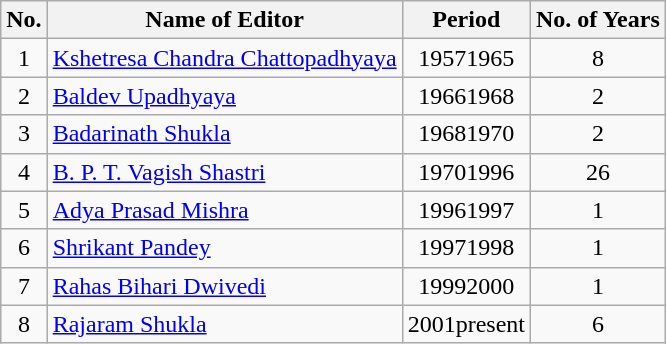<table class="wikitable" style="text-align: center;">
<tr>
<th>No.</th>
<th>Name of Editor</th>
<th>Period</th>
<th>No. of Years</th>
</tr>
<tr>
<td>1</td>
<td style="text-align: left;"><a href='#'>Kshetresa Chandra Chattopadhyaya</a></td>
<td>19571965</td>
<td>8</td>
</tr>
<tr>
<td>2</td>
<td style="text-align: left;"><a href='#'>Baldev Upadhyaya</a></td>
<td>19661968</td>
<td>2</td>
</tr>
<tr>
<td>3</td>
<td style="text-align: left;"><a href='#'>Badarinath Shukla</a></td>
<td>19681970</td>
<td>2</td>
</tr>
<tr>
<td>4</td>
<td style="text-align: left;"><a href='#'>B. P. T. Vagish Shastri</a></td>
<td>19701996</td>
<td>26</td>
</tr>
<tr>
<td>5</td>
<td style="text-align: left;"><a href='#'>Adya Prasad Mishra</a></td>
<td>19961997</td>
<td>1</td>
</tr>
<tr>
<td>6</td>
<td style="text-align: left;"><a href='#'>Shrikant Pandey</a></td>
<td>19971998</td>
<td>1</td>
</tr>
<tr>
<td>7</td>
<td style="text-align: left;"><a href='#'>Rahas Bihari Dwivedi</a></td>
<td>19992000</td>
<td>1</td>
</tr>
<tr>
<td>8</td>
<td style="text-align: left;"><a href='#'>Rajaram Shukla</a></td>
<td>2001present</td>
<td>6</td>
</tr>
</table>
